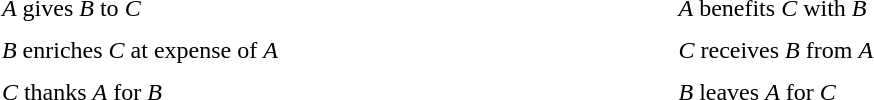<table align="center" cellspacing="8" style="width:72%">
<tr>
<td style="width:36%"><em>A</em> gives <em>B</em> to <em>C</em></td>
<td style="width:36%"><em>A</em> benefits <em>C</em> with <em>B</em></td>
</tr>
<tr>
<td><em>B</em> enriches <em>C</em> at expense of <em>A</em></td>
<td><em>C</em> receives <em>B</em> from <em>A</em></td>
</tr>
<tr>
<td><em>C</em> thanks <em>A</em> for <em>B</em></td>
<td><em>B</em> leaves <em>A</em> for <em>C</em></td>
</tr>
</table>
